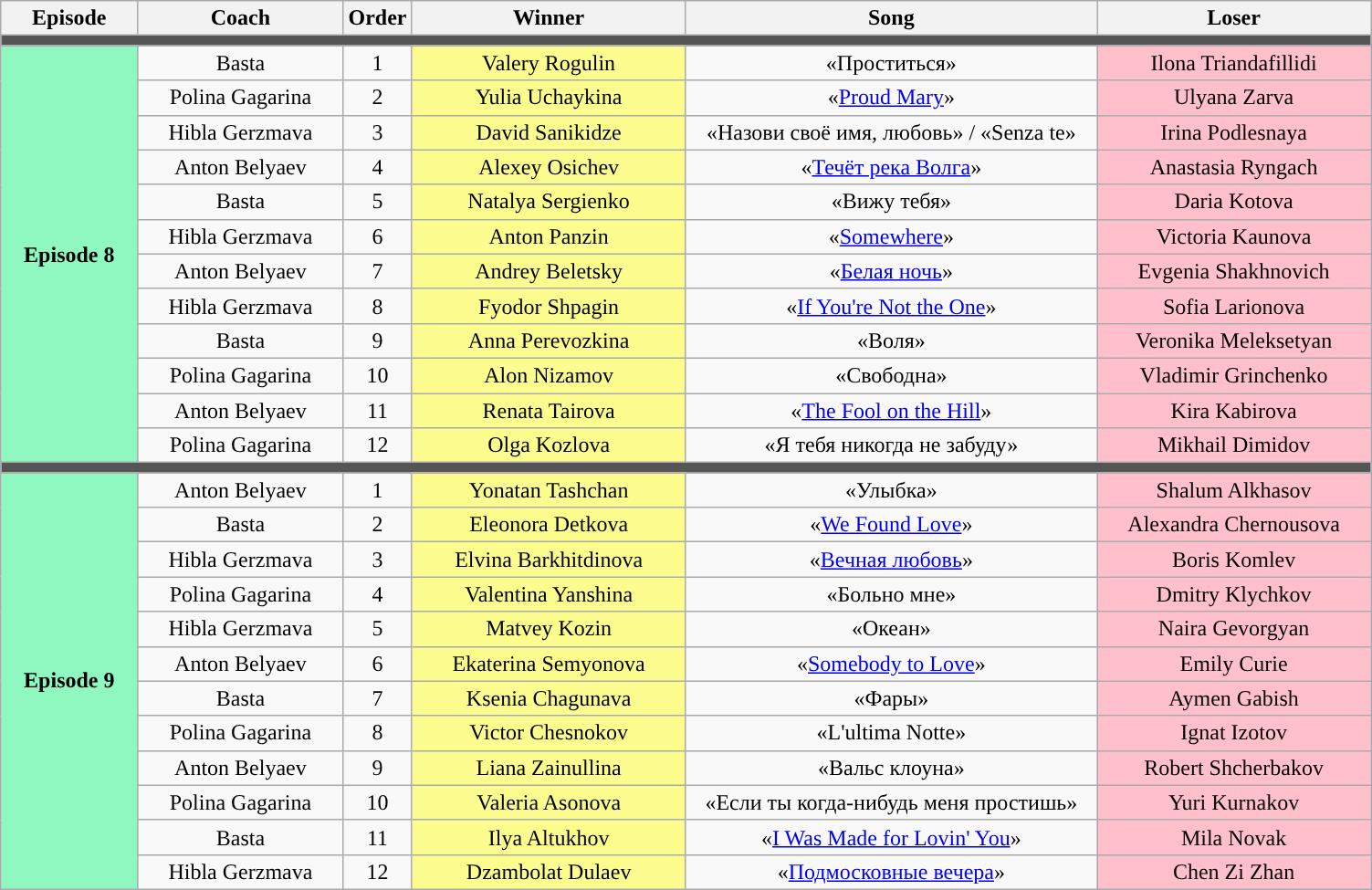<table class="wikitable" style="text-align:center;">
<tr>
<th style="width:10%;">Episode</th>
<th style="width:15%;">Coach</th>
<th style="width:05%;">Order</th>
<th style="width:20%;">Winner</th>
<th style="width:30%;">Song</th>
<th style="width:20%;">Loser</th>
</tr>
<tr>
<td colspan="6" style="background:#555;"></td>
</tr>
<tr>
<th rowspan=12 style="background:#8ff7c0;">Episode 8 <br><small>  </small></th>
<td>Basta</td>
<td>1</td>
<td style="background:#fdfc8f;">Valery Rogulin</td>
<td>«Проститься»</td>
<td style="background:pink;">Ilona Triandafillidi</td>
</tr>
<tr>
<td>Polina Gagarina</td>
<td>2</td>
<td style="background:#fdfc8f;">Yulia Uchaykina</td>
<td>«<a href='#'>Proud Mary</a>»</td>
<td style="background:pink;">Ulyana Zarva</td>
</tr>
<tr>
<td>Hibla Gerzmava</td>
<td>3</td>
<td style="background:#fdfc8f;">David Sanikidze</td>
<td>«Назови своё имя, любовь» / «Senza te»</td>
<td style="background:pink;">Irina Podlesnaya</td>
</tr>
<tr>
<td>Anton Belyaev</td>
<td>4</td>
<td style="background:#fdfc8f;">Alexey Osichev</td>
<td>«<a href='#'>Течёт река Волга</a>»</td>
<td style="background:pink;">Anastasia Ryngach</td>
</tr>
<tr>
<td>Basta</td>
<td>5</td>
<td style="background:#fdfc8f;">Natalya Sergienko</td>
<td>«Вижу тебя»</td>
<td style="background:pink;">Daria Kotova</td>
</tr>
<tr>
<td>Hibla Gerzmava</td>
<td>6</td>
<td style="background:#fdfc8f;">Anton Panzin</td>
<td>«<a href='#'>Somewhere</a>»</td>
<td style="background:pink;">Victoria Kaunova</td>
</tr>
<tr>
<td>Anton Belyaev</td>
<td>7</td>
<td style="background:#fdfc8f;">Andrey Beletsky</td>
<td>«<a href='#'>Белая ночь</a>»</td>
<td style="background:pink;">Evgenia Shakhnovich</td>
</tr>
<tr>
<td>Hibla Gerzmava</td>
<td>8</td>
<td style="background:#fdfc8f;">Fyodor Shpagin</td>
<td>«<a href='#'>If You're Not the One</a>»</td>
<td style="background:pink;">Sofia Larionova</td>
</tr>
<tr>
<td>Basta</td>
<td>9</td>
<td style="background:#fdfc8f;">Anna Perevozkina</td>
<td>«Воля»</td>
<td style="background:pink;">Veronika Meleksetyan</td>
</tr>
<tr>
<td>Polina Gagarina</td>
<td>10</td>
<td style="background:#fdfc8f;">Alon Nizamov</td>
<td>«Свободна»</td>
<td style="background:pink;">Vladimir Grinchenko</td>
</tr>
<tr>
<td>Anton Belyaev</td>
<td>11</td>
<td style="background:#fdfc8f;">Renata Tairova</td>
<td>«<a href='#'>The Fool on the Hill</a>»</td>
<td style="background:pink;">Kira Kabirova</td>
</tr>
<tr>
<td>Polina Gagarina</td>
<td>12</td>
<td style="background:#fdfc8f;">Olga Kozlova</td>
<td>«Я тебя никогда не забуду»</td>
<td style="background:pink;">Mikhail Dimidov</td>
</tr>
<tr>
<td colspan="6" style="background:#555;"></td>
</tr>
<tr>
<th rowspan=12 style="background:#8ff7c0;">Episode 9 <br><small>  </small></th>
<td>Anton Belyaev</td>
<td>1</td>
<td style="background:#fdfc8f;">Yonatan Tashchan</td>
<td>«Улыбка»</td>
<td style="background:pink;">Shalum Alkhasov</td>
</tr>
<tr>
<td>Basta</td>
<td>2</td>
<td style="background:#fdfc8f;">Eleonora Detkova</td>
<td>«<a href='#'>We Found Love</a>»</td>
<td style="background:pink;">Alexandra Chernousova</td>
</tr>
<tr>
<td>Hibla Gerzmava</td>
<td>3</td>
<td style="background:#fdfc8f;">Elvina Barkhitdinova</td>
<td>«<a href='#'>Вечная любовь</a>»</td>
<td style="background:pink;">Boris Komlev</td>
</tr>
<tr>
<td>Polina Gagarina</td>
<td>4</td>
<td style="background:#fdfc8f;">Valentina Yanshina</td>
<td>«Больно мне»</td>
<td style="background:pink;">Dmitry Klychkov</td>
</tr>
<tr>
<td>Hibla Gerzmava</td>
<td>5</td>
<td style="background:#fdfc8f;">Matvey Kozin</td>
<td>«Океан»</td>
<td style="background:pink;">Naira Gevorgyan</td>
</tr>
<tr>
<td>Anton Belyaev</td>
<td>6</td>
<td style="background:#fdfc8f;">Ekaterina Semyonova</td>
<td>«<a href='#'>Somebody to Love</a>»</td>
<td style="background:pink;">Emily Curie</td>
</tr>
<tr>
<td>Basta</td>
<td>7</td>
<td style="background:#fdfc8f;">Ksenia Chagunava</td>
<td>«Фары»</td>
<td style="background:pink;">Aymen Gabish</td>
</tr>
<tr>
<td>Polina Gagarina</td>
<td>8</td>
<td style="background:#fdfc8f;">Victor Chesnokov</td>
<td>«L'ultima Notte»</td>
<td style="background:pink;">Ignat Izotov</td>
</tr>
<tr>
<td>Anton Belyaev</td>
<td>9</td>
<td style="background:#fdfc8f;">Liana Zainullina</td>
<td>«Вальс клоуна»</td>
<td style="background:pink;">Robert Shcherbakov</td>
</tr>
<tr>
<td>Polina Gagarina</td>
<td>10</td>
<td style="background:#fdfc8f;">Valeria Asonova</td>
<td>«Если ты когда-нибудь меня простишь»</td>
<td style="background:pink;">Yuri Kurnakov</td>
</tr>
<tr>
<td>Basta</td>
<td>11</td>
<td style="background:#fdfc8f;">Ilya Altukhov</td>
<td>«<a href='#'>I Was Made for Lovin' You</a>»</td>
<td style="background:pink;">Mila Novak</td>
</tr>
<tr>
<td>Hibla Gerzmava</td>
<td>12</td>
<td style="background:#fdfc8f;">Dzambolat Dulaev</td>
<td>«<a href='#'>Подмосковные вечера</a>»</td>
<td style="background:pink;">Chen Zi Zhan</td>
</tr>
</table>
